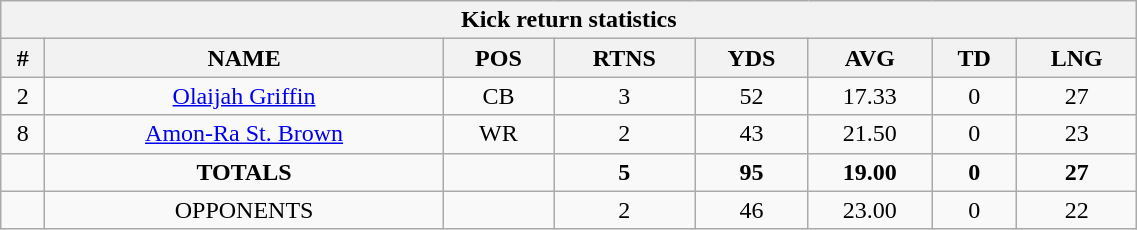<table style="width:60%; text-align:center;" class="wikitable collapsible collapsed">
<tr>
<th colspan="8">Kick return statistics</th>
</tr>
<tr>
<th>#</th>
<th>NAME</th>
<th>POS</th>
<th>RTNS</th>
<th>YDS</th>
<th>AVG</th>
<th>TD</th>
<th>LNG</th>
</tr>
<tr>
<td>2</td>
<td><a href='#'>Olaijah Griffin</a></td>
<td>CB</td>
<td>3</td>
<td>52</td>
<td>17.33</td>
<td>0</td>
<td>27</td>
</tr>
<tr>
<td>8</td>
<td><a href='#'>Amon-Ra St. Brown</a></td>
<td>WR</td>
<td>2</td>
<td>43</td>
<td>21.50</td>
<td>0</td>
<td>23</td>
</tr>
<tr>
<td></td>
<td><strong>TOTALS</strong></td>
<td></td>
<td><strong>5</strong></td>
<td><strong>95</strong></td>
<td><strong>19.00</strong></td>
<td><strong>0</strong></td>
<td><strong>27</strong></td>
</tr>
<tr>
<td></td>
<td>OPPONENTS</td>
<td></td>
<td>2</td>
<td>46</td>
<td>23.00</td>
<td>0</td>
<td>22</td>
</tr>
</table>
